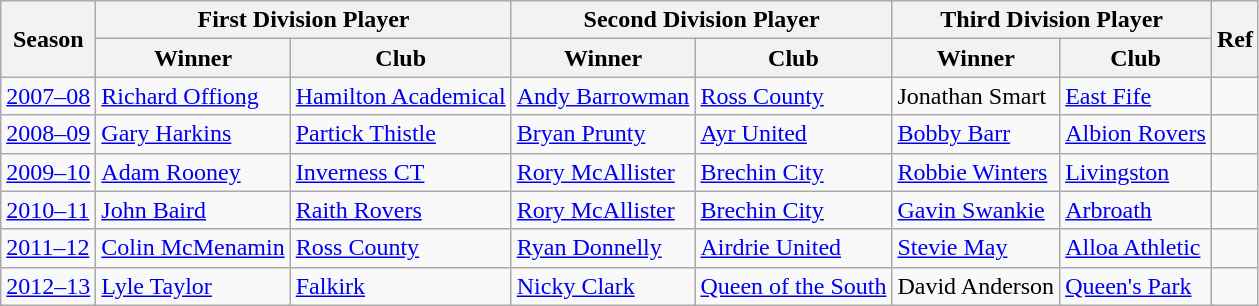<table class="wikitable">
<tr>
<th rowspan="2">Season</th>
<th colspan="2">First Division Player</th>
<th colspan="2">Second Division Player</th>
<th colspan="2">Third Division Player</th>
<th rowspan="2">Ref</th>
</tr>
<tr>
<th>Winner</th>
<th>Club</th>
<th>Winner</th>
<th>Club</th>
<th>Winner</th>
<th>Club</th>
</tr>
<tr>
<td><a href='#'>2007–08</a></td>
<td> <a href='#'>Richard Offiong</a></td>
<td><a href='#'>Hamilton Academical</a></td>
<td> <a href='#'>Andy Barrowman</a></td>
<td><a href='#'>Ross County</a></td>
<td> Jonathan Smart</td>
<td><a href='#'>East Fife</a></td>
<td></td>
</tr>
<tr>
<td><a href='#'>2008–09</a></td>
<td> <a href='#'>Gary Harkins</a></td>
<td><a href='#'>Partick Thistle</a></td>
<td> <a href='#'>Bryan Prunty</a></td>
<td><a href='#'>Ayr United</a></td>
<td> <a href='#'>Bobby Barr</a></td>
<td><a href='#'>Albion Rovers</a></td>
<td></td>
</tr>
<tr>
<td><a href='#'>2009–10</a></td>
<td> <a href='#'>Adam Rooney</a></td>
<td><a href='#'>Inverness CT</a></td>
<td> <a href='#'>Rory McAllister</a></td>
<td><a href='#'>Brechin City</a></td>
<td> <a href='#'>Robbie Winters</a></td>
<td><a href='#'>Livingston</a></td>
<td></td>
</tr>
<tr>
<td><a href='#'>2010–11</a></td>
<td> <a href='#'>John Baird</a></td>
<td><a href='#'>Raith Rovers</a></td>
<td> <a href='#'>Rory McAllister</a></td>
<td><a href='#'>Brechin City</a></td>
<td> <a href='#'>Gavin Swankie</a></td>
<td><a href='#'>Arbroath</a></td>
<td></td>
</tr>
<tr>
<td><a href='#'>2011–12</a></td>
<td> <a href='#'>Colin McMenamin</a></td>
<td><a href='#'>Ross County</a></td>
<td> <a href='#'>Ryan Donnelly</a></td>
<td><a href='#'>Airdrie United</a></td>
<td> <a href='#'>Stevie May</a></td>
<td><a href='#'>Alloa Athletic</a></td>
<td></td>
</tr>
<tr>
<td><a href='#'>2012–13</a></td>
<td> <a href='#'>Lyle Taylor</a></td>
<td><a href='#'>Falkirk</a></td>
<td> <a href='#'>Nicky Clark</a></td>
<td><a href='#'>Queen of the South</a></td>
<td> David Anderson</td>
<td><a href='#'>Queen's Park</a></td>
<td></td>
</tr>
</table>
